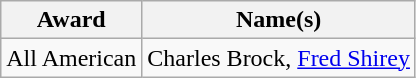<table class="wikitable">
<tr>
<th>Award</th>
<th>Name(s)</th>
</tr>
<tr>
<td>All American</td>
<td>Charles Brock, <a href='#'>Fred Shirey</a></td>
</tr>
</table>
